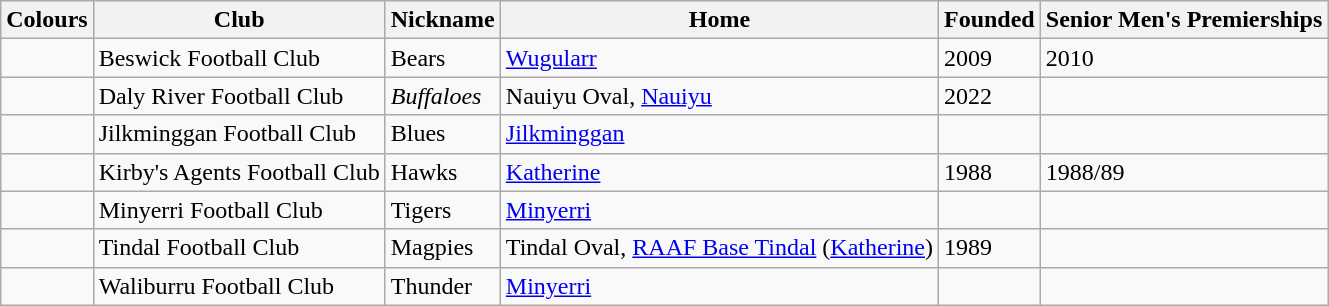<table class="wikitable">
<tr>
<th>Colours</th>
<th>Club</th>
<th>Nickname</th>
<th>Home</th>
<th>Founded</th>
<th>Senior Men's Premierships</th>
</tr>
<tr>
<td></td>
<td>Beswick Football Club</td>
<td>Bears</td>
<td><a href='#'>Wugularr</a></td>
<td>2009</td>
<td>2010</td>
</tr>
<tr>
<td></td>
<td>Daly River Football Club</td>
<td><em>Buffaloes</em></td>
<td>Nauiyu Oval, <a href='#'>Nauiyu</a></td>
<td>2022</td>
<td></td>
</tr>
<tr>
<td></td>
<td>Jilkminggan Football Club</td>
<td>Blues</td>
<td><a href='#'>Jilkminggan</a></td>
<td></td>
<td></td>
</tr>
<tr>
<td></td>
<td>Kirby's Agents Football Club</td>
<td>Hawks</td>
<td><a href='#'>Katherine</a></td>
<td>1988</td>
<td>1988/89</td>
</tr>
<tr>
<td></td>
<td>Minyerri Football Club</td>
<td>Tigers</td>
<td><a href='#'>Minyerri</a></td>
<td></td>
<td></td>
</tr>
<tr>
<td></td>
<td>Tindal Football Club</td>
<td>Magpies</td>
<td>Tindal Oval, <a href='#'>RAAF Base Tindal</a> (<a href='#'>Katherine</a>)</td>
<td>1989</td>
<td></td>
</tr>
<tr>
<td></td>
<td>Waliburru Football Club</td>
<td>Thunder</td>
<td><a href='#'>Minyerri</a></td>
<td></td>
<td></td>
</tr>
</table>
